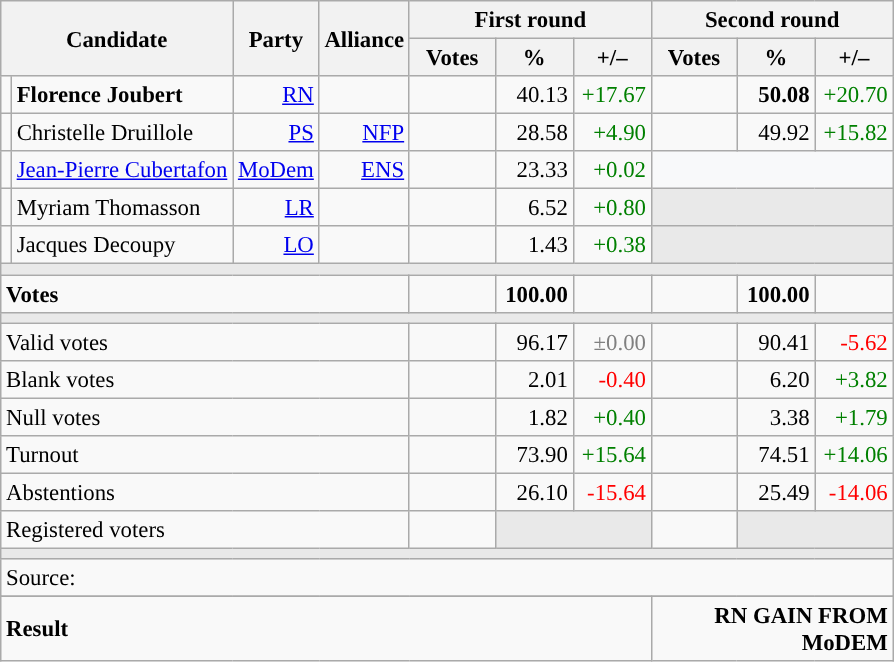<table class="wikitable" style="text-align:right;font-size:95%;">
<tr>
<th rowspan="2" colspan="2">Candidate</th>
<th rowspan="2">Party</th>
<th rowspan="2">Alliance</th>
<th colspan="3">First round</th>
<th colspan="3">Second round</th>
</tr>
<tr>
<th style="width:50px;">Votes</th>
<th style="width:45px;">%</th>
<th style="width:45px;">+/–</th>
<th style="width:50px;">Votes</th>
<th style="width:45px;">%</th>
<th style="width:45px;">+/–</th>
</tr>
<tr>
<td style="color:inherit;background:"></td>
<td style="text-align:left;"><strong>Florence Joubert</strong></td>
<td><a href='#'>RN</a></td>
<td></td>
<td></td>
<td>40.13</td>
<td style="color:green;">+17.67</td>
<td><strong></strong></td>
<td><strong>50.08</strong></td>
<td style="color:green;">+20.70</td>
</tr>
<tr>
<td style="color:inherit;background:"></td>
<td style="text-align:left;">Christelle Druillole</td>
<td><a href='#'>PS</a></td>
<td><a href='#'>NFP</a></td>
<td></td>
<td>28.58</td>
<td style="color:green;">+4.90</td>
<td></td>
<td>49.92</td>
<td style="color:green;">+15.82</td>
</tr>
<tr>
<td style="color:inherit;background:"></td>
<td style="text-align:left;"><a href='#'>Jean-Pierre Cubertafon</a></td>
<td><a href='#'>MoDem</a></td>
<td><a href='#'>ENS</a></td>
<td></td>
<td>23.33</td>
<td style="color:green;">+0.02</td>
<td colspan="3" style="background:#F8F9FA;"></td>
</tr>
<tr>
<td style="color:inherit;background:"></td>
<td style="text-align:left;">Myriam Thomasson</td>
<td><a href='#'>LR</a></td>
<td></td>
<td></td>
<td>6.52</td>
<td style="color:green;">+0.80</td>
<td colspan="3" style="background:#E9E9E9;"></td>
</tr>
<tr>
<td style="color:inherit;background:"></td>
<td style="text-align:left;">Jacques Decoupy</td>
<td><a href='#'>LO</a></td>
<td></td>
<td></td>
<td>1.43</td>
<td style="color:green;">+0.38</td>
<td colspan="3" style="background:#E9E9E9;"></td>
</tr>
<tr>
<td colspan="10" style="background:#E9E9E9;"></td>
</tr>
<tr style="font-weight:bold;">
<td colspan="4" style="text-align:left;">Votes</td>
<td></td>
<td>100.00</td>
<td></td>
<td></td>
<td>100.00</td>
<td></td>
</tr>
<tr>
<td colspan="10" style="background:#E9E9E9;"></td>
</tr>
<tr>
<td colspan="4" style="text-align:left;">Valid votes</td>
<td></td>
<td>96.17</td>
<td style="color:grey;">±0.00</td>
<td></td>
<td>90.41</td>
<td style="color:red;">-5.62</td>
</tr>
<tr>
<td colspan="4" style="text-align:left;">Blank votes</td>
<td></td>
<td>2.01</td>
<td style="color:red;">-0.40</td>
<td></td>
<td>6.20</td>
<td style="color:green;">+3.82</td>
</tr>
<tr>
<td colspan="4" style="text-align:left;">Null votes</td>
<td></td>
<td>1.82</td>
<td style="color:green;">+0.40</td>
<td></td>
<td>3.38</td>
<td style="color:green;">+1.79</td>
</tr>
<tr>
<td colspan="4" style="text-align:left;">Turnout</td>
<td></td>
<td>73.90</td>
<td style="color:green;">+15.64</td>
<td></td>
<td>74.51</td>
<td style="color:green;">+14.06</td>
</tr>
<tr>
<td colspan="4" style="text-align:left;">Abstentions</td>
<td></td>
<td>26.10</td>
<td style="color:red;">-15.64</td>
<td></td>
<td>25.49</td>
<td style="color:red;">-14.06</td>
</tr>
<tr>
<td colspan="4" style="text-align:left;">Registered voters</td>
<td></td>
<td colspan="2" style="background:#E9E9E9;"></td>
<td></td>
<td colspan="2" style="background:#E9E9E9;"></td>
</tr>
<tr>
<td colspan="10" style="background:#E9E9E9;"></td>
</tr>
<tr>
<td colspan="10" style="text-align:left;">Source: </td>
</tr>
<tr>
</tr>
<tr style="font-weight:bold">
<td colspan="7" style="text-align:left;">Result</td>
<td colspan="7" style="background-color:">RN GAIN FROM MoDEM</td>
</tr>
</table>
